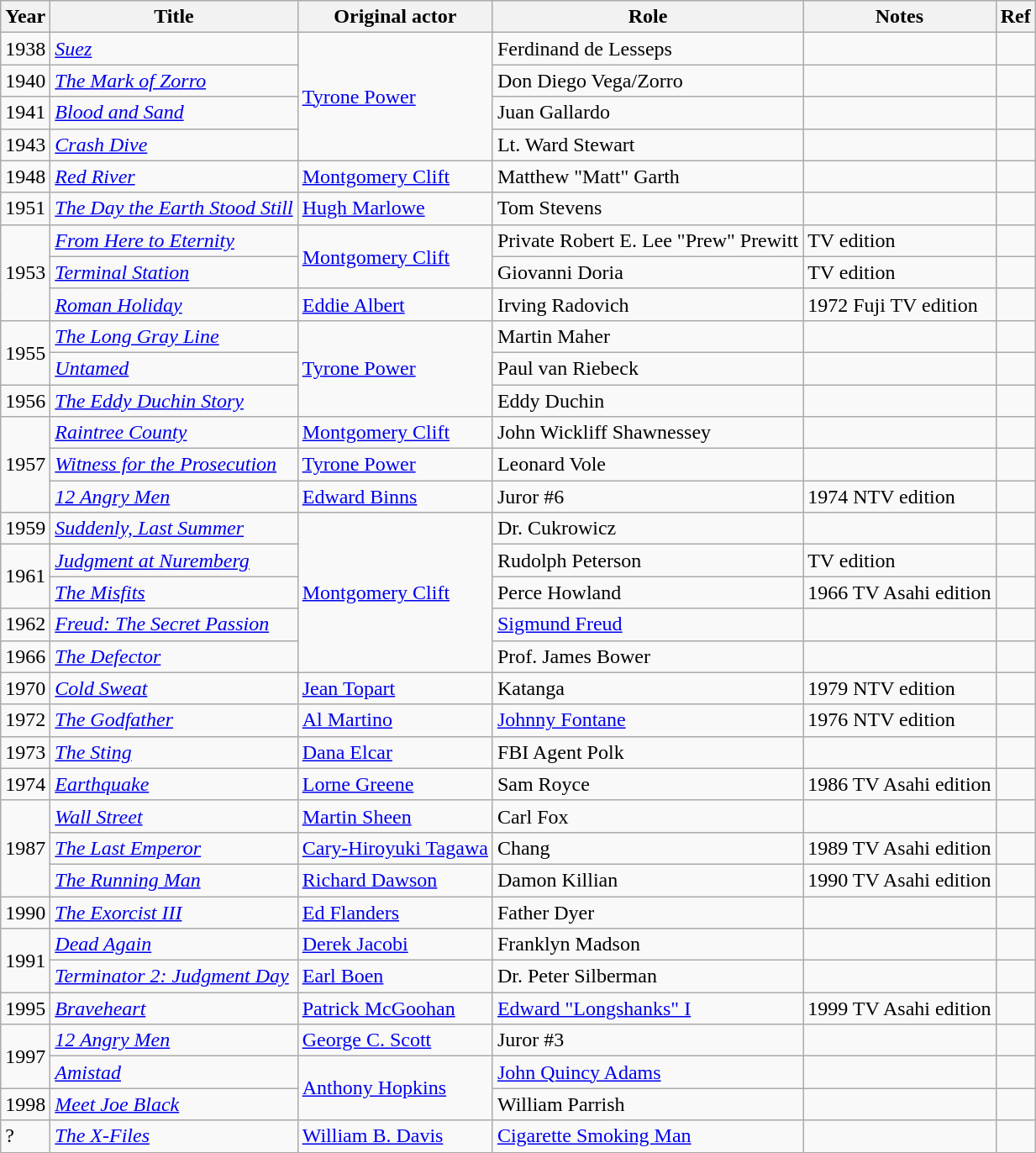<table class="wikitable sortable">
<tr>
<th>Year</th>
<th>Title</th>
<th>Original actor</th>
<th>Role</th>
<th class="unsortable">Notes</th>
<th class="unsortable">Ref</th>
</tr>
<tr>
<td>1938</td>
<td><em><a href='#'>Suez</a></em></td>
<td rowspan="4"><a href='#'>Tyrone Power</a></td>
<td>Ferdinand de Lesseps</td>
<td></td>
<td></td>
</tr>
<tr>
<td>1940</td>
<td><em><a href='#'>The Mark of Zorro</a></em></td>
<td>Don Diego Vega/Zorro</td>
<td></td>
<td></td>
</tr>
<tr>
<td>1941</td>
<td><em><a href='#'>Blood and Sand</a></em></td>
<td>Juan Gallardo</td>
<td></td>
<td></td>
</tr>
<tr>
<td>1943</td>
<td><em><a href='#'>Crash Dive</a></em></td>
<td>Lt. Ward Stewart</td>
<td></td>
<td></td>
</tr>
<tr>
<td>1948</td>
<td><em><a href='#'>Red River</a></em></td>
<td><a href='#'>Montgomery Clift</a></td>
<td>Matthew "Matt" Garth</td>
<td></td>
<td></td>
</tr>
<tr>
<td>1951</td>
<td><em><a href='#'>The Day the Earth Stood Still</a></em></td>
<td><a href='#'>Hugh Marlowe</a></td>
<td>Tom Stevens</td>
<td></td>
<td></td>
</tr>
<tr>
<td rowspan="3">1953</td>
<td><em><a href='#'>From Here to Eternity</a></em></td>
<td rowspan="2"><a href='#'>Montgomery Clift</a></td>
<td>Private Robert E. Lee "Prew" Prewitt</td>
<td>TV edition</td>
<td></td>
</tr>
<tr>
<td><em><a href='#'>Terminal Station</a></em></td>
<td>Giovanni Doria</td>
<td>TV edition</td>
<td></td>
</tr>
<tr>
<td><em><a href='#'>Roman Holiday</a></em></td>
<td><a href='#'>Eddie Albert</a></td>
<td>Irving Radovich</td>
<td>1972 Fuji TV edition</td>
<td></td>
</tr>
<tr>
<td rowspan="2">1955</td>
<td><em><a href='#'>The Long Gray Line</a></em></td>
<td rowspan="3"><a href='#'>Tyrone Power</a></td>
<td>Martin Maher</td>
<td></td>
<td></td>
</tr>
<tr>
<td><em><a href='#'>Untamed</a></em></td>
<td>Paul van Riebeck</td>
<td></td>
<td></td>
</tr>
<tr>
<td>1956</td>
<td><em><a href='#'>The Eddy Duchin Story</a></em></td>
<td>Eddy Duchin</td>
<td></td>
<td></td>
</tr>
<tr>
<td rowspan="3">1957</td>
<td><em><a href='#'>Raintree County</a></em></td>
<td><a href='#'>Montgomery Clift</a></td>
<td>John Wickliff Shawnessey</td>
<td></td>
<td></td>
</tr>
<tr>
<td><em><a href='#'>Witness for the Prosecution</a></em></td>
<td><a href='#'>Tyrone Power</a></td>
<td>Leonard Vole</td>
<td></td>
<td></td>
</tr>
<tr>
<td><em><a href='#'>12 Angry Men</a></em></td>
<td><a href='#'>Edward Binns</a></td>
<td>Juror #6</td>
<td>1974 NTV edition</td>
<td></td>
</tr>
<tr>
<td>1959</td>
<td><em><a href='#'>Suddenly, Last Summer</a></em></td>
<td rowspan="5"><a href='#'>Montgomery Clift</a></td>
<td>Dr. Cukrowicz</td>
<td></td>
<td></td>
</tr>
<tr>
<td rowspan="2">1961</td>
<td><em><a href='#'>Judgment at Nuremberg</a></em></td>
<td>Rudolph Peterson</td>
<td>TV edition</td>
<td></td>
</tr>
<tr>
<td><em><a href='#'>The Misfits</a></em></td>
<td>Perce Howland</td>
<td>1966 TV Asahi edition</td>
<td></td>
</tr>
<tr>
<td>1962</td>
<td><em><a href='#'>Freud: The Secret Passion</a></em></td>
<td><a href='#'>Sigmund Freud</a></td>
<td></td>
<td></td>
</tr>
<tr>
<td>1966</td>
<td><em><a href='#'>The Defector</a></em></td>
<td>Prof. James Bower</td>
<td></td>
<td></td>
</tr>
<tr>
<td>1970</td>
<td><em><a href='#'>Cold Sweat</a></em></td>
<td><a href='#'>Jean Topart</a></td>
<td>Katanga</td>
<td>1979 NTV edition</td>
<td></td>
</tr>
<tr>
<td>1972</td>
<td><em><a href='#'>The Godfather</a></em></td>
<td><a href='#'>Al Martino</a></td>
<td><a href='#'>Johnny Fontane</a></td>
<td>1976 NTV edition</td>
<td></td>
</tr>
<tr>
<td>1973</td>
<td><em><a href='#'>The Sting</a></em></td>
<td><a href='#'>Dana Elcar</a></td>
<td>FBI Agent Polk</td>
<td></td>
<td></td>
</tr>
<tr>
<td>1974</td>
<td><em><a href='#'>Earthquake</a></em></td>
<td><a href='#'>Lorne Greene</a></td>
<td>Sam Royce</td>
<td>1986 TV Asahi edition</td>
<td></td>
</tr>
<tr>
<td rowspan="3">1987</td>
<td><em><a href='#'>Wall Street</a></em></td>
<td><a href='#'>Martin Sheen</a></td>
<td>Carl Fox</td>
<td></td>
<td></td>
</tr>
<tr>
<td><em><a href='#'>The Last Emperor</a></em></td>
<td><a href='#'>Cary-Hiroyuki Tagawa</a></td>
<td>Chang</td>
<td>1989 TV Asahi edition</td>
<td></td>
</tr>
<tr>
<td><em><a href='#'>The Running Man</a></em></td>
<td><a href='#'>Richard Dawson</a></td>
<td>Damon Killian</td>
<td>1990 TV Asahi edition</td>
<td></td>
</tr>
<tr>
<td>1990</td>
<td><em><a href='#'>The Exorcist III</a></em></td>
<td><a href='#'>Ed Flanders</a></td>
<td>Father Dyer</td>
<td></td>
<td></td>
</tr>
<tr>
<td rowspan="2">1991</td>
<td><em><a href='#'>Dead Again</a></em></td>
<td><a href='#'>Derek Jacobi</a></td>
<td>Franklyn Madson</td>
<td></td>
<td></td>
</tr>
<tr>
<td><em><a href='#'>Terminator 2: Judgment Day</a></em></td>
<td><a href='#'>Earl Boen</a></td>
<td>Dr. Peter Silberman</td>
<td></td>
<td></td>
</tr>
<tr>
<td>1995</td>
<td><em><a href='#'>Braveheart</a></em></td>
<td><a href='#'>Patrick McGoohan</a></td>
<td><a href='#'>Edward "Longshanks" I</a></td>
<td>1999 TV Asahi edition</td>
<td></td>
</tr>
<tr>
<td rowspan="2">1997</td>
<td><em><a href='#'>12 Angry Men</a></em></td>
<td><a href='#'>George C. Scott</a></td>
<td>Juror #3</td>
<td></td>
<td></td>
</tr>
<tr>
<td><em><a href='#'>Amistad</a></em></td>
<td rowspan="2"><a href='#'>Anthony Hopkins</a></td>
<td><a href='#'>John Quincy Adams</a></td>
<td></td>
<td></td>
</tr>
<tr>
<td>1998</td>
<td><em><a href='#'>Meet Joe Black</a></em></td>
<td>William Parrish</td>
<td></td>
<td></td>
</tr>
<tr>
<td>?</td>
<td><em><a href='#'>The X-Files</a></em></td>
<td><a href='#'>William B. Davis</a></td>
<td><a href='#'>Cigarette Smoking Man</a></td>
<td></td>
<td></td>
</tr>
</table>
